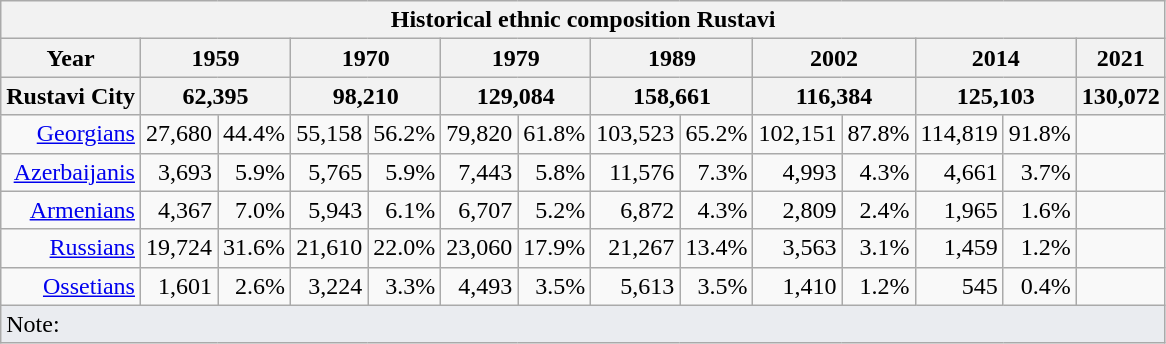<table class="wikitable sortable" style="text-align:right">
<tr>
<th colspan=19>Historical ethnic composition Rustavi</th>
</tr>
<tr>
<th>Year</th>
<th colspan=2>1959</th>
<th colspan=2>1970</th>
<th colspan=2>1979</th>
<th colspan=2>1989</th>
<th colspan=2>2002</th>
<th colspan=2>2014</th>
<th>2021</th>
</tr>
<tr>
<th>Rustavi City</th>
<th colspan=2>62,395</th>
<th colspan=2> 98,210</th>
<th colspan=2> 129,084</th>
<th colspan=2> 158,661</th>
<th colspan=2> 116,384</th>
<th colspan=2> 125,103</th>
<th colspan=2> 130,072</th>
</tr>
<tr>
<td><a href='#'>Georgians</a></td>
<td>27,680</td>
<td>44.4%</td>
<td>55,158</td>
<td> 56.2%</td>
<td>79,820</td>
<td> 61.8%</td>
<td>103,523</td>
<td> 65.2%</td>
<td>102,151</td>
<td> 87.8%</td>
<td>114,819</td>
<td> 91.8%</td>
<td></td>
</tr>
<tr>
<td><a href='#'>Azerbaijanis</a></td>
<td>3,693</td>
<td>5.9%</td>
<td>5,765</td>
<td> 5.9%</td>
<td>7,443</td>
<td> 5.8%</td>
<td>11,576</td>
<td> 7.3%</td>
<td>4,993</td>
<td> 4.3%</td>
<td>4,661</td>
<td> 3.7%</td>
<td></td>
</tr>
<tr>
<td><a href='#'>Armenians</a></td>
<td>4,367</td>
<td>7.0%</td>
<td>5,943</td>
<td> 6.1%</td>
<td>6,707</td>
<td> 5.2%</td>
<td>6,872</td>
<td> 4.3%</td>
<td>2,809</td>
<td> 2.4%</td>
<td>1,965</td>
<td> 1.6%</td>
<td></td>
</tr>
<tr>
<td><a href='#'>Russians</a></td>
<td>19,724</td>
<td>31.6%</td>
<td>21,610</td>
<td> 22.0%</td>
<td>23,060</td>
<td> 17.9%</td>
<td>21,267</td>
<td> 13.4%</td>
<td>3,563</td>
<td> 3.1%</td>
<td>1,459</td>
<td> 1.2%</td>
<td></td>
</tr>
<tr>
<td><a href='#'>Ossetians</a></td>
<td>1,601</td>
<td>2.6%</td>
<td>3,224</td>
<td> 3.3%</td>
<td>4,493</td>
<td> 3.5%</td>
<td>5,613</td>
<td> 3.5%</td>
<td>1,410</td>
<td> 1.2%</td>
<td>545</td>
<td> 0.4%</td>
<td></td>
</tr>
<tr>
<td colspan=15 class="wikitable" style="align:left;text-align:left;background-color:#eaecf0">Note:</td>
</tr>
</table>
